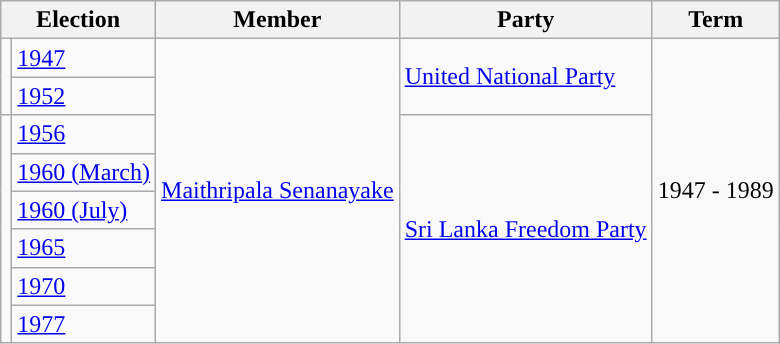<table class="wikitable">
<tr>
<th colspan="2">Election</th>
<th>Member</th>
<th>Party</th>
<th>Term</th>
</tr>
<tr>
<td rowspan=2 style="background-color: "></td>
<td><a href='#'>1947</a></td>
<td rowspan=8><a href='#'>Maithripala Senanayake</a></td>
<td rowspan=2><a href='#'>United National Party</a></td>
<td rowspan=8>1947 - 1989</td>
</tr>
<tr>
<td><a href='#'>1952</a></td>
</tr>
<tr>
<td rowspan=6 style="background-color: "></td>
<td><a href='#'>1956</a></td>
<td rowspan=6><a href='#'>Sri Lanka Freedom Party</a></td>
</tr>
<tr>
<td><a href='#'>1960 (March)</a></td>
</tr>
<tr>
<td><a href='#'>1960 (July)</a></td>
</tr>
<tr>
<td><a href='#'>1965</a></td>
</tr>
<tr>
<td><a href='#'>1970</a></td>
</tr>
<tr>
<td><a href='#'>1977</a></td>
</tr>
</table>
